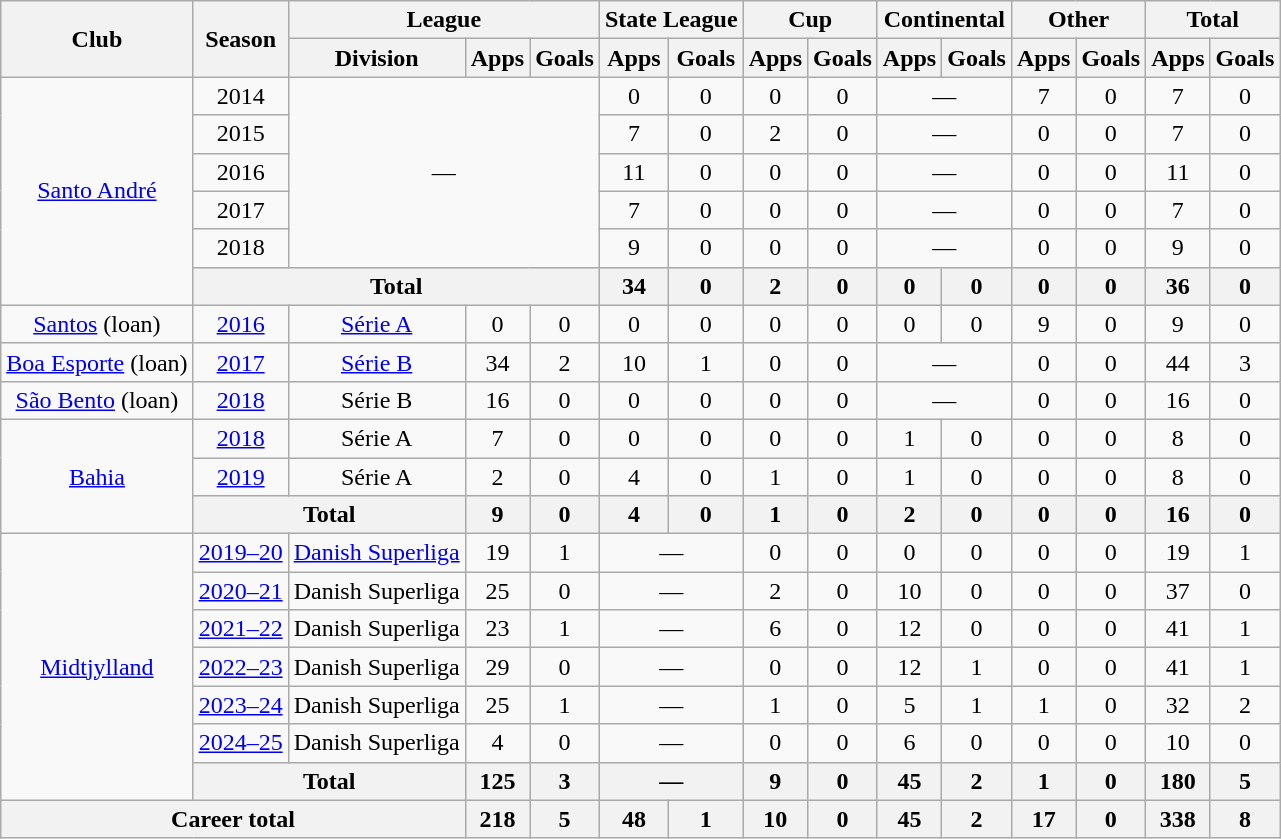<table class="wikitable" style="text-align:center">
<tr>
<th rowspan="2">Club</th>
<th rowspan="2">Season</th>
<th colspan="3">League</th>
<th colspan="2">State League</th>
<th colspan="2">Cup</th>
<th colspan="2">Continental</th>
<th colspan="2">Other</th>
<th colspan="2">Total</th>
</tr>
<tr>
<th>Division</th>
<th>Apps</th>
<th>Goals</th>
<th>Apps</th>
<th>Goals</th>
<th>Apps</th>
<th>Goals</th>
<th>Apps</th>
<th>Goals</th>
<th>Apps</th>
<th>Goals</th>
<th>Apps</th>
<th>Goals</th>
</tr>
<tr>
<td rowspan="6"><a href='#'>Santo André</a></td>
<td>2014</td>
<td colspan="3" rowspan="5">—</td>
<td>0</td>
<td>0</td>
<td>0</td>
<td>0</td>
<td colspan="2">—</td>
<td>7</td>
<td>0</td>
<td>7</td>
<td>0</td>
</tr>
<tr>
<td>2015</td>
<td>7</td>
<td>0</td>
<td>2</td>
<td>0</td>
<td colspan="2">—</td>
<td>0</td>
<td>0</td>
<td>7</td>
<td>0</td>
</tr>
<tr>
<td>2016</td>
<td>11</td>
<td>0</td>
<td>0</td>
<td>0</td>
<td colspan="2">—</td>
<td>0</td>
<td>0</td>
<td>11</td>
<td>0</td>
</tr>
<tr>
<td>2017</td>
<td>7</td>
<td>0</td>
<td>0</td>
<td>0</td>
<td colspan="2">—</td>
<td>0</td>
<td>0</td>
<td>7</td>
<td>0</td>
</tr>
<tr>
<td>2018</td>
<td>9</td>
<td>0</td>
<td>0</td>
<td>0</td>
<td colspan="2">—</td>
<td>0</td>
<td>0</td>
<td>9</td>
<td>0</td>
</tr>
<tr>
<th colspan="4">Total</th>
<th>34</th>
<th>0</th>
<th>2</th>
<th>0</th>
<th>0</th>
<th>0</th>
<th>0</th>
<th>0</th>
<th>36</th>
<th>0</th>
</tr>
<tr>
<td><a href='#'>Santos</a> (loan)</td>
<td><a href='#'>2016</a></td>
<td><a href='#'>Série A</a></td>
<td>0</td>
<td>0</td>
<td>0</td>
<td>0</td>
<td>0</td>
<td>0</td>
<td>0</td>
<td>0</td>
<td>9</td>
<td>0</td>
<td>9</td>
<td>0</td>
</tr>
<tr>
<td><a href='#'>Boa Esporte</a> (loan)</td>
<td><a href='#'>2017</a></td>
<td><a href='#'>Série B</a></td>
<td>34</td>
<td>2</td>
<td>10</td>
<td>1</td>
<td>0</td>
<td>0</td>
<td colspan="2">—</td>
<td>0</td>
<td>0</td>
<td>44</td>
<td>3</td>
</tr>
<tr>
<td><a href='#'>São Bento</a> (loan)</td>
<td><a href='#'>2018</a></td>
<td>Série B</td>
<td>16</td>
<td>0</td>
<td>0</td>
<td>0</td>
<td>0</td>
<td>0</td>
<td colspan="2">—</td>
<td>0</td>
<td>0</td>
<td>16</td>
<td>0</td>
</tr>
<tr>
<td rowspan="3"><a href='#'>Bahia</a></td>
<td><a href='#'>2018</a></td>
<td>Série A</td>
<td>7</td>
<td>0</td>
<td>0</td>
<td>0</td>
<td>0</td>
<td>0</td>
<td>1</td>
<td>0</td>
<td>0</td>
<td>0</td>
<td>8</td>
<td>0</td>
</tr>
<tr>
<td><a href='#'>2019</a></td>
<td>Série A</td>
<td>2</td>
<td>0</td>
<td>4</td>
<td>0</td>
<td>1</td>
<td>0</td>
<td>1</td>
<td>0</td>
<td>0</td>
<td>0</td>
<td>8</td>
<td>0</td>
</tr>
<tr>
<th colspan="2">Total</th>
<th>9</th>
<th>0</th>
<th>4</th>
<th>0</th>
<th>1</th>
<th>0</th>
<th>2</th>
<th>0</th>
<th>0</th>
<th>0</th>
<th>16</th>
<th>0</th>
</tr>
<tr>
<td rowspan="7"><a href='#'>Midtjylland</a></td>
<td><a href='#'>2019–20</a></td>
<td><a href='#'>Danish Superliga</a></td>
<td>19</td>
<td>1</td>
<td colspan="2">—</td>
<td>0</td>
<td>0</td>
<td>0</td>
<td>0</td>
<td>0</td>
<td>0</td>
<td>19</td>
<td>1</td>
</tr>
<tr>
<td><a href='#'>2020–21</a></td>
<td>Danish Superliga</td>
<td>25</td>
<td>0</td>
<td colspan="2">—</td>
<td>2</td>
<td>0</td>
<td>10</td>
<td>0</td>
<td>0</td>
<td>0</td>
<td>37</td>
<td>0</td>
</tr>
<tr>
<td><a href='#'>2021–22</a></td>
<td>Danish Superliga</td>
<td>23</td>
<td>1</td>
<td colspan="2">—</td>
<td>6</td>
<td>0</td>
<td>12</td>
<td>0</td>
<td>0</td>
<td>0</td>
<td>41</td>
<td>1</td>
</tr>
<tr>
<td><a href='#'>2022–23</a></td>
<td>Danish Superliga</td>
<td>29</td>
<td>0</td>
<td colspan="2">—</td>
<td>0</td>
<td>0</td>
<td>12</td>
<td>1</td>
<td>0</td>
<td>0</td>
<td>41</td>
<td>1</td>
</tr>
<tr>
<td><a href='#'>2023–24</a></td>
<td>Danish Superliga</td>
<td>25</td>
<td>1</td>
<td colspan="2">—</td>
<td>1</td>
<td>0</td>
<td>5</td>
<td>1</td>
<td>1</td>
<td>0</td>
<td>32</td>
<td>2</td>
</tr>
<tr>
<td><a href='#'>2024–25</a></td>
<td>Danish Superliga</td>
<td>4</td>
<td>0</td>
<td colspan="2">—</td>
<td>0</td>
<td>0</td>
<td>6</td>
<td>0</td>
<td>0</td>
<td>0</td>
<td>10</td>
<td>0</td>
</tr>
<tr>
<th colspan="2">Total</th>
<th>125</th>
<th>3</th>
<th colspan="2">—</th>
<th>9</th>
<th>0</th>
<th>45</th>
<th>2</th>
<th>1</th>
<th>0</th>
<th>180</th>
<th>5</th>
</tr>
<tr>
<th colspan="3">Career total</th>
<th>218</th>
<th>5</th>
<th>48</th>
<th>1</th>
<th>10</th>
<th>0</th>
<th>45</th>
<th>2</th>
<th>17</th>
<th>0</th>
<th>338</th>
<th>8</th>
</tr>
</table>
